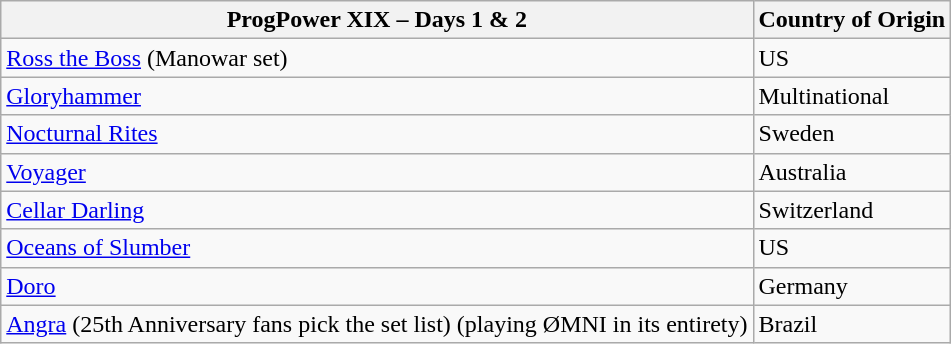<table class="wikitable">
<tr>
<th>ProgPower XIX – Days 1 & 2</th>
<th>Country of Origin</th>
</tr>
<tr>
<td><a href='#'>Ross the Boss</a> (Manowar set)</td>
<td>US</td>
</tr>
<tr>
<td><a href='#'>Gloryhammer</a></td>
<td>Multinational</td>
</tr>
<tr>
<td><a href='#'>Nocturnal Rites</a></td>
<td>Sweden</td>
</tr>
<tr>
<td><a href='#'>Voyager</a></td>
<td>Australia</td>
</tr>
<tr>
<td><a href='#'>Cellar Darling</a></td>
<td>Switzerland</td>
</tr>
<tr>
<td><a href='#'>Oceans of Slumber</a></td>
<td>US</td>
</tr>
<tr>
<td><a href='#'>Doro</a></td>
<td>Germany</td>
</tr>
<tr>
<td><a href='#'>Angra</a> (25th Anniversary fans pick the set list) (playing ØMNI in its entirety)</td>
<td>Brazil</td>
</tr>
</table>
